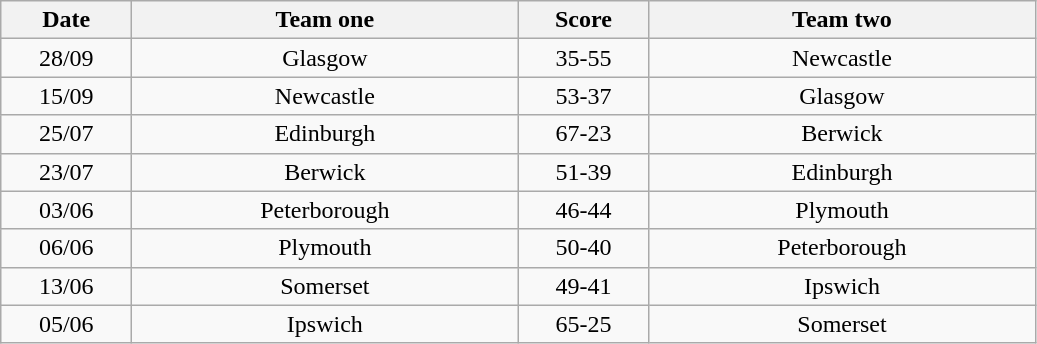<table class="wikitable" style="text-align: center">
<tr>
<th width=80>Date</th>
<th width=250>Team one</th>
<th width=80>Score</th>
<th width=250>Team two</th>
</tr>
<tr>
<td>28/09</td>
<td>Glasgow</td>
<td>35-55</td>
<td>Newcastle</td>
</tr>
<tr>
<td>15/09</td>
<td>Newcastle</td>
<td>53-37</td>
<td>Glasgow</td>
</tr>
<tr>
<td>25/07</td>
<td>Edinburgh</td>
<td>67-23</td>
<td>Berwick</td>
</tr>
<tr>
<td>23/07</td>
<td>Berwick</td>
<td>51-39</td>
<td>Edinburgh</td>
</tr>
<tr>
<td>03/06</td>
<td>Peterborough</td>
<td>46-44</td>
<td>Plymouth</td>
</tr>
<tr>
<td>06/06</td>
<td>Plymouth</td>
<td>50-40</td>
<td>Peterborough</td>
</tr>
<tr>
<td>13/06</td>
<td>Somerset</td>
<td>49-41</td>
<td>Ipswich</td>
</tr>
<tr>
<td>05/06</td>
<td>Ipswich</td>
<td>65-25</td>
<td>Somerset</td>
</tr>
</table>
